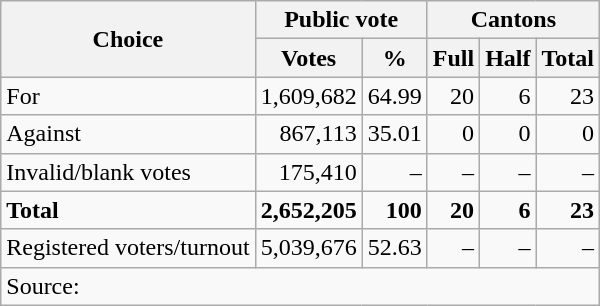<table class=wikitable style=text-align:right>
<tr>
<th rowspan=2>Choice</th>
<th colspan=2>Public vote</th>
<th colspan=3>Cantons</th>
</tr>
<tr>
<th>Votes</th>
<th>%</th>
<th>Full</th>
<th>Half</th>
<th>Total</th>
</tr>
<tr>
<td align=left>For</td>
<td>1,609,682</td>
<td>64.99</td>
<td>20</td>
<td>6</td>
<td>23</td>
</tr>
<tr>
<td align=left>Against</td>
<td>867,113</td>
<td>35.01</td>
<td>0</td>
<td>0</td>
<td>0</td>
</tr>
<tr>
<td align=left>Invalid/blank votes</td>
<td>175,410</td>
<td>–</td>
<td>–</td>
<td>–</td>
<td>–</td>
</tr>
<tr>
<td align=left><strong>Total</strong></td>
<td><strong>2,652,205</strong></td>
<td><strong>100</strong></td>
<td><strong>20</strong></td>
<td><strong>6</strong></td>
<td><strong>23</strong></td>
</tr>
<tr>
<td align=left>Registered voters/turnout</td>
<td>5,039,676</td>
<td>52.63</td>
<td>–</td>
<td>–</td>
<td>–</td>
</tr>
<tr>
<td align=left colspan=6>Source: </td>
</tr>
</table>
